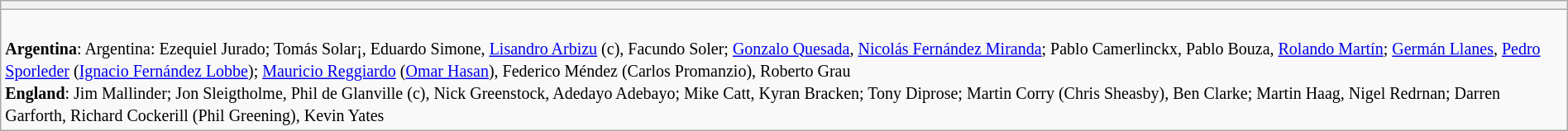<table style="width:100%" class="wikitable collapsible collapsed">
<tr>
<th></th>
</tr>
<tr>
<td><br>





<small>
<strong>Argentina</strong>: Argentina: Ezequiel Jurado; Tomás Solar¡, Eduardo Simone, <a href='#'>Lisandro Arbizu</a> (c), Facundo Soler; <a href='#'>Gonzalo Quesada</a>, <a href='#'>Nicolás Fernández Miranda</a>; Pablo Camerlinckx, Pablo Bouza, <a href='#'>Rolando Martín</a>; <a href='#'>Germán Llanes</a>, <a href='#'>Pedro Sporleder</a> (<a href='#'>Ignacio Fernández Lobbe</a>); <a href='#'>Mauricio Reggiardo</a> (<a href='#'>Omar Hasan</a>), Federico Méndez (Carlos Promanzio), Roberto Grau <br>
<strong>England</strong>: Jim Mallinder; Jon Sleigtholme, Phil de Glanville (c), Nick Greenstock, Adedayo Adebayo; Mike Catt, Kyran Bracken; Tony Diprose; Martin Corry (Chris Sheasby), Ben Clarke; Martin Haag, Nigel Redrnan; Darren Garforth, Richard Cockerill (Phil Greening), Kevin Yates
</small></td>
</tr>
</table>
